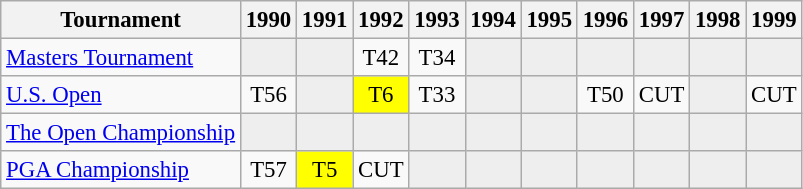<table class="wikitable" style="font-size:95%;text-align:center;">
<tr>
<th>Tournament</th>
<th>1990</th>
<th>1991</th>
<th>1992</th>
<th>1993</th>
<th>1994</th>
<th>1995</th>
<th>1996</th>
<th>1997</th>
<th>1998</th>
<th>1999</th>
</tr>
<tr>
<td align=left><a href='#'>Masters Tournament</a></td>
<td style="background:#eeeeee;"></td>
<td style="background:#eeeeee;"></td>
<td>T42</td>
<td>T34</td>
<td style="background:#eeeeee;"></td>
<td style="background:#eeeeee;"></td>
<td style="background:#eeeeee;"></td>
<td style="background:#eeeeee;"></td>
<td style="background:#eeeeee;"></td>
<td style="background:#eeeeee;"></td>
</tr>
<tr>
<td align=left><a href='#'>U.S. Open</a></td>
<td>T56</td>
<td style="background:#eeeeee;"></td>
<td style="background:yellow;">T6</td>
<td>T33</td>
<td style="background:#eeeeee;"></td>
<td style="background:#eeeeee;"></td>
<td>T50</td>
<td>CUT</td>
<td style="background:#eeeeee;"></td>
<td>CUT</td>
</tr>
<tr>
<td align=left><a href='#'>The Open Championship</a></td>
<td style="background:#eeeeee;"></td>
<td style="background:#eeeeee;"></td>
<td style="background:#eeeeee;"></td>
<td style="background:#eeeeee;"></td>
<td style="background:#eeeeee;"></td>
<td style="background:#eeeeee;"></td>
<td style="background:#eeeeee;"></td>
<td style="background:#eeeeee;"></td>
<td style="background:#eeeeee;"></td>
<td style="background:#eeeeee;"></td>
</tr>
<tr>
<td align=left><a href='#'>PGA Championship</a></td>
<td>T57</td>
<td style="background:yellow;">T5</td>
<td>CUT</td>
<td style="background:#eeeeee;"></td>
<td style="background:#eeeeee;"></td>
<td style="background:#eeeeee;"></td>
<td style="background:#eeeeee;"></td>
<td style="background:#eeeeee;"></td>
<td style="background:#eeeeee;"></td>
<td style="background:#eeeeee;"></td>
</tr>
</table>
